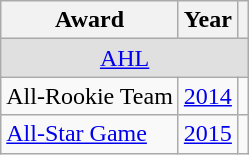<table class="wikitable">
<tr>
<th>Award</th>
<th>Year</th>
<th></th>
</tr>
<tr ALIGN="center" bgcolor="#e0e0e0">
<td colspan="3"><a href='#'>AHL</a></td>
</tr>
<tr>
<td>All-Rookie Team</td>
<td><a href='#'>2014</a></td>
<td></td>
</tr>
<tr>
<td><a href='#'>All-Star Game</a></td>
<td><a href='#'>2015</a></td>
<td></td>
</tr>
</table>
